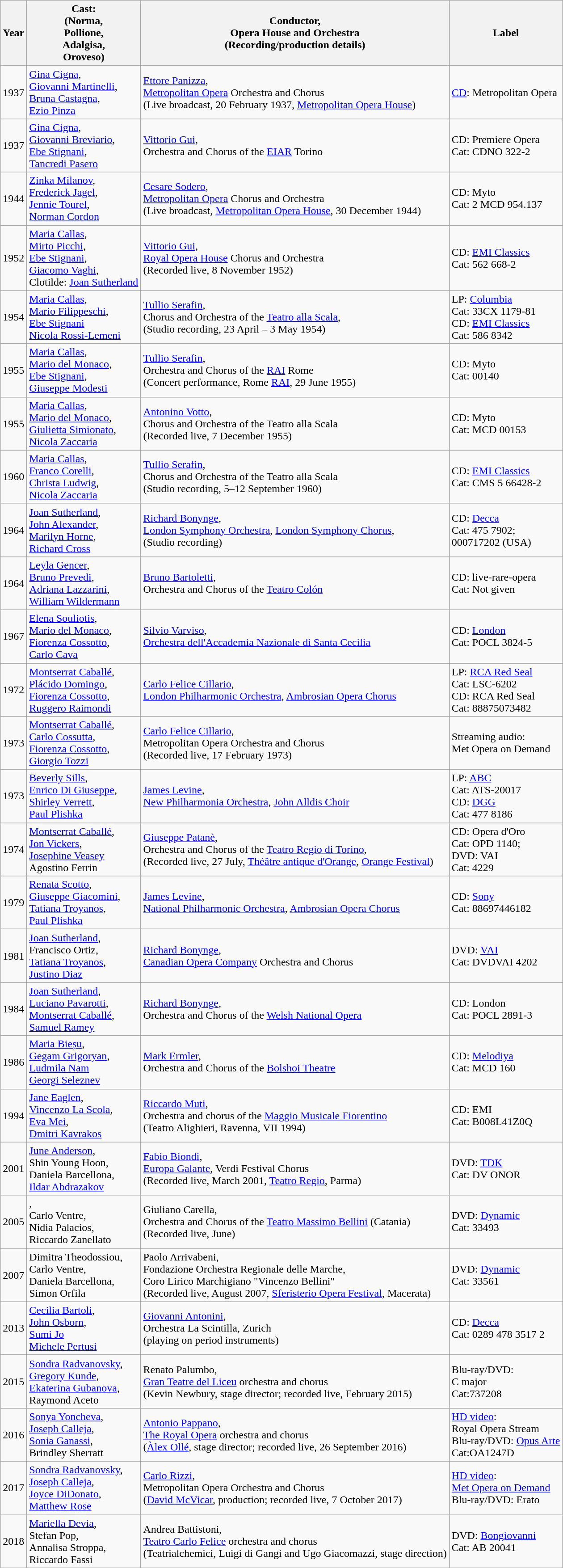<table class="wikitable">
<tr>
<th>Year</th>
<th>Cast:<br>(Norma,<br>Pollione,<br>Adalgisa,<br>Oroveso)</th>
<th>Conductor,<br>Opera House and Orchestra<br>(Recording/production details)</th>
<th>Label</th>
</tr>
<tr>
<td>1937</td>
<td><a href='#'>Gina Cigna</a>,<br><a href='#'>Giovanni Martinelli</a>,<br><a href='#'>Bruna Castagna</a>,<br><a href='#'>Ezio Pinza</a></td>
<td><a href='#'>Ettore Panizza</a>,<br><a href='#'>Metropolitan Opera</a> Orchestra and Chorus<br>(Live broadcast, 20 February 1937, <a href='#'>Metropolitan Opera House</a>)</td>
<td><a href='#'>CD</a>: Metropolitan Opera</td>
</tr>
<tr>
<td>1937</td>
<td><a href='#'>Gina Cigna</a>,<br><a href='#'>Giovanni Breviario</a>,<br><a href='#'>Ebe Stignani</a>,<br><a href='#'>Tancredi Pasero</a></td>
<td><a href='#'>Vittorio Gui</a>,<br>Orchestra and Chorus of the <a href='#'>EIAR</a> Torino</td>
<td>CD: Premiere Opera<br> Cat: CDNO 322-2</td>
</tr>
<tr>
<td>1944</td>
<td><a href='#'>Zinka Milanov</a>,<br><a href='#'>Frederick Jagel</a>,<br><a href='#'>Jennie Tourel</a>,<br><a href='#'>Norman Cordon</a></td>
<td><a href='#'>Cesare Sodero</a>,<br><a href='#'>Metropolitan Opera</a> Chorus and Orchestra <br>(Live broadcast, <a href='#'>Metropolitan Opera House</a>, 30 December 1944)</td>
<td>CD: Myto <br>Cat: 2 MCD 954.137</td>
</tr>
<tr>
<td>1952</td>
<td><a href='#'>Maria Callas</a>,<br><a href='#'>Mirto Picchi</a>,<br><a href='#'>Ebe Stignani</a>,<br><a href='#'>Giacomo Vaghi</a>,<br>Clotilde: <a href='#'>Joan Sutherland</a></td>
<td><a href='#'>Vittorio Gui</a>,<br><a href='#'>Royal Opera House</a> Chorus and Orchestra<br>(Recorded live, 8 November 1952)</td>
<td>CD: <a href='#'>EMI Classics</a><br>Cat: 562 668-2</td>
</tr>
<tr>
<td>1954</td>
<td><a href='#'>Maria Callas</a>,<br><a href='#'>Mario Filippeschi</a>,<br><a href='#'>Ebe Stignani</a><br><a href='#'>Nicola Rossi-Lemeni</a></td>
<td><a href='#'>Tullio Serafin</a>,<br>Chorus and Orchestra of the <a href='#'>Teatro alla Scala</a>,<br>(Studio recording, 23 April – 3 May 1954)</td>
<td>LP: <a href='#'>Columbia</a><br>Cat: 33CX 1179-81<br>CD: <a href='#'>EMI Classics</a><br>Cat: 586 8342</td>
</tr>
<tr>
<td>1955</td>
<td><a href='#'>Maria Callas</a>,<br><a href='#'>Mario del Monaco</a>,<br><a href='#'>Ebe Stignani</a>,<br><a href='#'>Giuseppe Modesti</a></td>
<td><a href='#'>Tullio Serafin</a>,<br>Orchestra and Chorus of the <a href='#'>RAI</a> Rome<br>(Concert performance, Rome <a href='#'>RAI</a>, 29 June 1955)</td>
<td>CD: Myto <br>Cat: 00140</td>
</tr>
<tr>
<td>1955</td>
<td><a href='#'>Maria Callas</a>,<br><a href='#'>Mario del Monaco</a>,<br><a href='#'>Giulietta Simionato</a>,<br><a href='#'>Nicola Zaccaria</a></td>
<td><a href='#'>Antonino Votto</a>,<br>Chorus and Orchestra of the Teatro alla Scala<br>(Recorded live, 7 December 1955)</td>
<td>CD: Myto<br>Cat: MCD 00153</td>
</tr>
<tr>
<td>1960</td>
<td><a href='#'>Maria Callas</a>,<br><a href='#'>Franco Corelli</a>,<br><a href='#'>Christa Ludwig</a>,<br><a href='#'>Nicola Zaccaria</a></td>
<td><a href='#'>Tullio Serafin</a>,<br>Chorus and Orchestra of the Teatro alla Scala<br>(Studio recording, 5–12 September 1960)</td>
<td>CD: <a href='#'>EMI Classics</a><br>Cat: CMS 5 66428-2</td>
</tr>
<tr>
<td>1964</td>
<td><a href='#'>Joan Sutherland</a>,<br><a href='#'>John Alexander</a>,<br><a href='#'>Marilyn Horne</a>,<br><a href='#'>Richard Cross</a></td>
<td><a href='#'>Richard Bonynge</a>,<br><a href='#'>London Symphony Orchestra</a>, <a href='#'>London Symphony Chorus</a>,<br>(Studio recording)</td>
<td>CD: <a href='#'>Decca</a><br>Cat: 475 7902;<br>000717202 (USA)</td>
</tr>
<tr>
<td>1964</td>
<td><a href='#'>Leyla Gencer</a>,<br><a href='#'>Bruno Prevedi</a>,<br><a href='#'>Adriana Lazzarini</a>,<br><a href='#'>William Wildermann</a></td>
<td><a href='#'>Bruno Bartoletti</a>,<br>Orchestra and Chorus of the <a href='#'>Teatro Colón</a></td>
<td>CD: live-rare-opera <br>Cat: Not given</td>
</tr>
<tr>
<td>1967</td>
<td><a href='#'>Elena Souliotis</a>,<br><a href='#'>Mario del Monaco</a>,<br><a href='#'>Fiorenza Cossotto</a>,<br><a href='#'>Carlo Cava</a></td>
<td><a href='#'>Silvio Varviso</a>,<br><a href='#'>Orchestra dell'Accademia Nazionale di Santa Cecilia</a></td>
<td>CD: <a href='#'>London</a><br>Cat: POCL 3824-5</td>
</tr>
<tr>
<td>1972</td>
<td><a href='#'>Montserrat Caballé</a>,<br><a href='#'>Plácido Domingo</a>,<br><a href='#'>Fiorenza Cossotto</a>,<br><a href='#'>Ruggero Raimondi</a></td>
<td><a href='#'>Carlo Felice Cillario</a>,<br><a href='#'>London Philharmonic Orchestra</a>, <a href='#'>Ambrosian Opera Chorus</a></td>
<td>LP: <a href='#'>RCA Red Seal</a><br>Cat: LSC-6202<br>CD: RCA Red Seal<br>Cat: 88875073482</td>
</tr>
<tr>
<td>1973</td>
<td><a href='#'>Montserrat Caballé</a>,<br><a href='#'>Carlo Cossutta</a>,<br><a href='#'>Fiorenza Cossotto</a>,<br><a href='#'>Giorgio Tozzi</a></td>
<td><a href='#'>Carlo Felice Cillario</a>,<br>Metropolitan Opera Orchestra and Chorus<br>(Recorded live, 17 February 1973)</td>
<td>Streaming audio:<br>Met Opera on Demand</td>
</tr>
<tr>
<td>1973</td>
<td><a href='#'>Beverly Sills</a>,<br><a href='#'>Enrico Di Giuseppe</a>,<br><a href='#'>Shirley Verrett</a>,<br><a href='#'>Paul Plishka</a></td>
<td><a href='#'>James Levine</a>,<br><a href='#'>New Philharmonia Orchestra</a>, <a href='#'>John Alldis Choir</a></td>
<td>LP: <a href='#'>ABC</a><br>Cat: ATS-20017<br>CD: <a href='#'>DGG</a><br>Cat: 477 8186</td>
</tr>
<tr>
<td>1974</td>
<td><a href='#'>Montserrat Caballé</a>,<br><a href='#'>Jon Vickers</a>,<br><a href='#'>Josephine Veasey</a><br>Agostino Ferrin</td>
<td><a href='#'>Giuseppe Patanè</a>,<br>Orchestra and Chorus of the <a href='#'>Teatro Regio di Torino</a>,<br>(Recorded live, 27 July, <a href='#'>Théâtre antique d'Orange</a>, <a href='#'>Orange Festival</a>)</td>
<td>CD: Opera d'Oro<br>Cat: OPD 1140;<br>DVD: VAI<br>Cat: 4229</td>
</tr>
<tr>
<td>1979</td>
<td><a href='#'>Renata Scotto</a>,<br><a href='#'>Giuseppe Giacomini</a>,<br><a href='#'>Tatiana Troyanos</a>,<br><a href='#'>Paul Plishka</a></td>
<td><a href='#'>James Levine</a>,<br><a href='#'>National Philharmonic Orchestra</a>, <a href='#'>Ambrosian Opera Chorus</a></td>
<td>CD: <a href='#'>Sony</a><br>Cat:  88697446182</td>
</tr>
<tr>
<td>1981</td>
<td><a href='#'>Joan Sutherland</a>,<br>Francisco Ortiz,<br><a href='#'>Tatiana Troyanos</a>,<br><a href='#'>Justino Diaz</a></td>
<td><a href='#'>Richard Bonynge</a>,<br><a href='#'>Canadian Opera Company</a> Orchestra and Chorus</td>
<td>DVD: <a href='#'>VAI</a><br>Cat: DVDVAI 4202</td>
</tr>
<tr>
<td>1984</td>
<td><a href='#'>Joan Sutherland</a>,<br><a href='#'>Luciano Pavarotti</a>,<br><a href='#'>Montserrat Caballé</a>,<br><a href='#'>Samuel Ramey</a></td>
<td><a href='#'>Richard Bonynge</a>,<br>Orchestra and Chorus of the <a href='#'>Welsh National Opera</a></td>
<td>CD: London<br>Cat: POCL 2891-3</td>
</tr>
<tr>
<td>1986</td>
<td><a href='#'>Maria Bieșu</a>,<br><a href='#'>Gegam Grigoryan</a>,<br><a href='#'>Ludmila Nam</a><br><a href='#'>Georgi Seleznev</a></td>
<td><a href='#'>Mark Ermler</a>,<br>Orchestra and Chorus of the <a href='#'>Bolshoi Theatre</a></td>
<td>CD: <a href='#'>Melodiya</a><br>Cat: MCD 160</td>
</tr>
<tr>
<td>1994</td>
<td><a href='#'>Jane Eaglen</a>,<br><a href='#'>Vincenzo La Scola</a>,<br><a href='#'>Eva Mei</a>,<br><a href='#'>Dmitri Kavrakos</a></td>
<td><a href='#'>Riccardo Muti</a>,<br>Orchestra and chorus of the <a href='#'>Maggio Musicale Fiorentino</a><br>(Teatro Alighieri, Ravenna, VII 1994)</td>
<td>CD: EMI<br>Cat: B008L41Z0Q</td>
</tr>
<tr>
<td>2001</td>
<td><a href='#'>June Anderson</a>,<br>Shin Young Hoon,<br>Daniela Barcellona,<br><a href='#'>Ildar Abdrazakov</a></td>
<td><a href='#'>Fabio Biondi</a>,<br><a href='#'>Europa Galante</a>, Verdi Festival Chorus<br>(Recorded live, March 2001, <a href='#'>Teatro Regio</a>, Parma)</td>
<td>DVD: <a href='#'>TDK</a><br>Cat: DV ONOR</td>
</tr>
<tr>
<td>2005</td>
<td>,<br>Carlo Ventre,<br>Nidia Palacios,<br>Riccardo Zanellato</td>
<td>Giuliano Carella,<br>Orchestra and Chorus of the <a href='#'>Teatro Massimo Bellini</a> (Catania)<br>(Recorded live, June)</td>
<td>DVD: <a href='#'>Dynamic</a><br>Cat: 33493</td>
</tr>
<tr>
<td>2007</td>
<td>Dimitra Theodossiou,<br>Carlo Ventre,<br>Daniela Barcellona,<br>Simon Orfila</td>
<td>Paolo Arrivabeni,<br>Fondazione Orchestra Regionale delle Marche,<br>Coro Lirico Marchigiano "Vincenzo Bellini"<br>(Recorded live, August 2007, <a href='#'>Sferisterio Opera Festival</a>, Macerata)</td>
<td>DVD: <a href='#'>Dynamic</a><br>Cat: 33561</td>
</tr>
<tr>
<td>2013</td>
<td><a href='#'>Cecilia Bartoli</a>,<br><a href='#'>John Osborn</a>,<br><a href='#'>Sumi Jo</a><br><a href='#'>Michele Pertusi</a></td>
<td><a href='#'>Giovanni Antonini</a>,<br>Orchestra La Scintilla, Zurich<br>(playing on period instruments)</td>
<td>CD: <a href='#'>Decca</a><br>Cat: 0289 478 3517 2</td>
</tr>
<tr>
<td>2015</td>
<td><a href='#'>Sondra Radvanovsky</a>,<br><a href='#'>Gregory Kunde</a>,<br><a href='#'>Ekaterina Gubanova</a>,<br>Raymond Aceto</td>
<td>Renato Palumbo,<br><a href='#'>Gran Teatre del Liceu</a> orchestra and chorus<br>(Kevin Newbury, stage director; recorded live, February 2015)</td>
<td>Blu-ray/DVD:<br>C major<br>Cat:737208</td>
</tr>
<tr>
<td>2016</td>
<td><a href='#'>Sonya Yoncheva</a>,<br><a href='#'>Joseph Calleja</a>,<br><a href='#'>Sonia Ganassi</a>,<br>Brindley Sherratt</td>
<td><a href='#'>Antonio Pappano</a>,<br><a href='#'>The Royal Opera</a> orchestra and chorus<br>(<a href='#'>Àlex Ollé</a>, stage director; recorded live, 26 September 2016)</td>
<td><a href='#'>HD video</a>:<br>Royal Opera Stream<br>Blu-ray/DVD: <a href='#'>Opus Arte</a><br>Cat:OA1247D</td>
</tr>
<tr>
<td>2017</td>
<td><a href='#'>Sondra Radvanovsky</a>,<br><a href='#'>Joseph Calleja</a>,<br><a href='#'>Joyce DiDonato</a>,<br><a href='#'>Matthew Rose</a></td>
<td><a href='#'>Carlo Rizzi</a>,<br>Metropolitan Opera Orchestra and Chorus<br>(<a href='#'>David McVicar</a>, production; recorded live, 7 October 2017)</td>
<td><a href='#'>HD video</a>:<br><a href='#'>Met Opera on Demand</a><br>Blu-ray/DVD: Erato</td>
</tr>
<tr>
<td>2018</td>
<td><a href='#'>Mariella Devia</a>,<br>Stefan Pop,<br>Annalisa Stroppa,<br>Riccardo Fassi</td>
<td>Andrea Battistoni,<br><a href='#'>Teatro Carlo Felice</a> orchestra and chorus<br>(Teatrialchemici, Luigi di Gangi and Ugo Giacomazzi, stage direction)</td>
<td>DVD: <a href='#'>Bongiovanni</a><br>Cat: AB 20041</td>
</tr>
</table>
